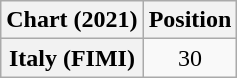<table class="wikitable sortable plainrowheaders" style="text-align:center">
<tr>
<th scope="col">Chart (2021)</th>
<th scope="col">Position</th>
</tr>
<tr>
<th scope="row">Italy (FIMI)</th>
<td>30</td>
</tr>
</table>
